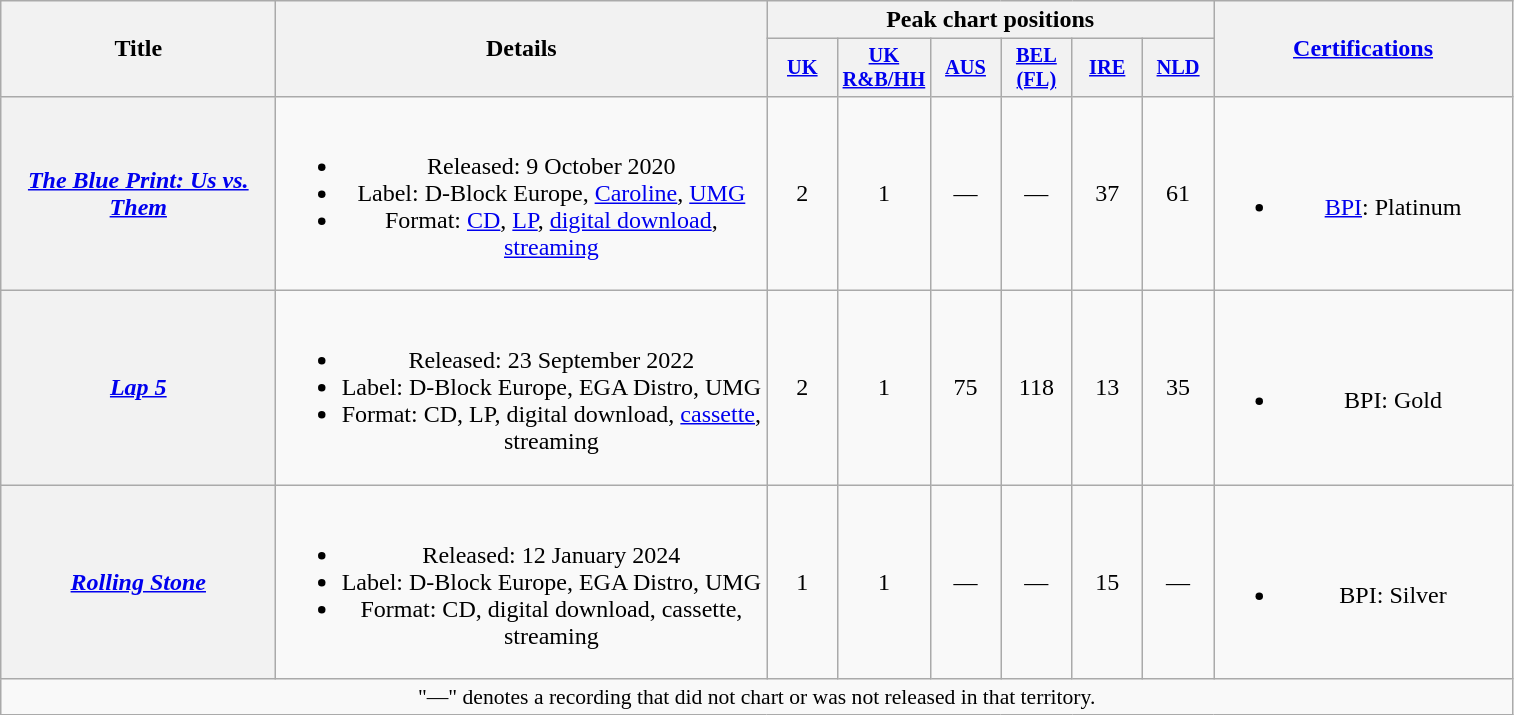<table class="wikitable plainrowheaders" style="text-align:center;">
<tr>
<th scope="col" rowspan="2" style="width:11em;">Title</th>
<th scope="col" rowspan="2" style="width:20em;">Details</th>
<th scope="col" colspan="6">Peak chart positions</th>
<th scope="col" rowspan="2" style="width:12em;"><a href='#'>Certifications</a></th>
</tr>
<tr>
<th scope="col" style="width:3em;font-size:85%;"><a href='#'>UK</a><br></th>
<th scope="col" style="width:3em;font-size:85%;"><a href='#'>UK<br>R&B/HH</a><br></th>
<th scope="col" style="width:3em;font-size:85%;"><a href='#'>AUS</a><br></th>
<th scope="col" style="width:3em;font-size:85%;"><a href='#'>BEL<br>(FL)</a><br></th>
<th scope="col" style="width:3em;font-size:85%;"><a href='#'>IRE</a><br></th>
<th scope="col" style="width:3em;font-size:85%;"><a href='#'>NLD</a><br></th>
</tr>
<tr>
<th scope="row"><em><a href='#'>The Blue Print: Us vs. Them</a></em></th>
<td><br><ul><li>Released: 9 October 2020</li><li>Label: D-Block Europe, <a href='#'>Caroline</a>, <a href='#'>UMG</a></li><li>Format: <a href='#'>CD</a>, <a href='#'>LP</a>, <a href='#'>digital download</a>, <a href='#'>streaming</a></li></ul></td>
<td>2</td>
<td>1</td>
<td>—</td>
<td>—</td>
<td>37</td>
<td>61</td>
<td><br><ul><li><a href='#'>BPI</a>: Platinum</li></ul></td>
</tr>
<tr>
<th scope="row"><em><a href='#'>Lap 5</a></em></th>
<td><br><ul><li>Released: 23 September 2022</li><li>Label: D-Block Europe, EGA Distro, UMG</li><li>Format: CD, LP, digital download, <a href='#'>cassette</a>, streaming</li></ul></td>
<td>2</td>
<td>1</td>
<td>75</td>
<td>118</td>
<td>13</td>
<td>35</td>
<td><br><ul><li>BPI: Gold</li></ul></td>
</tr>
<tr>
<th scope="row"><em><a href='#'>Rolling Stone</a></em></th>
<td><br><ul><li>Released: 12 January 2024</li><li>Label: D-Block Europe, EGA Distro, UMG</li><li>Format: CD, digital download, cassette, streaming</li></ul></td>
<td>1</td>
<td>1</td>
<td>—</td>
<td>—</td>
<td>15<br></td>
<td>—</td>
<td><br><ul><li>BPI: Silver</li></ul></td>
</tr>
<tr>
<td colspan="9" style="font-size:90%">"—" denotes a recording that did not chart or was not released in that territory.</td>
</tr>
</table>
